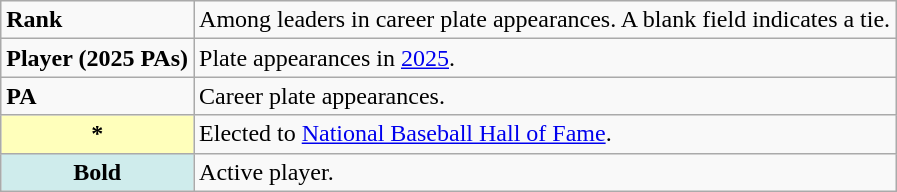<table class="wikitable" style="font-size:100%;">
<tr>
<td><strong>Rank</strong></td>
<td>Among leaders in career plate appearances. A blank field indicates a tie.</td>
</tr>
<tr>
<td><strong>Player (2025 PAs)</strong></td>
<td>Plate appearances in <a href='#'>2025</a>.</td>
</tr>
<tr>
<td><strong>PA</strong></td>
<td>Career plate appearances.</td>
</tr>
<tr>
<th scope="row" style="background-color:#ffffbb">*</th>
<td>Elected to <a href='#'>National Baseball Hall of Fame</a>.</td>
</tr>
<tr>
<th scope="row" style="background:#cfecec;"><strong>Bold</strong></th>
<td>Active player.</td>
</tr>
</table>
